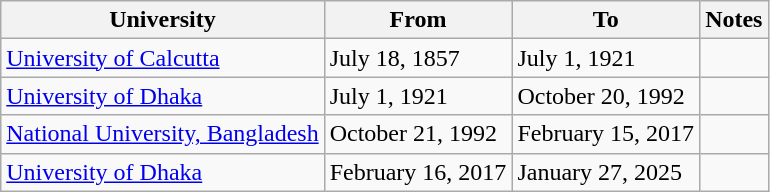<table class="wikitable">
<tr>
<th>University</th>
<th>From</th>
<th>To</th>
<th>Notes</th>
</tr>
<tr>
<td><a href='#'>University of Calcutta</a></td>
<td>July 18, 1857</td>
<td>July 1, 1921</td>
<td></td>
</tr>
<tr>
<td><a href='#'>University of Dhaka</a></td>
<td>July 1, 1921</td>
<td>October 20, 1992</td>
<td></td>
</tr>
<tr>
<td><a href='#'>National University, Bangladesh</a></td>
<td>October 21, 1992</td>
<td>February 15, 2017</td>
<td></td>
</tr>
<tr>
<td><a href='#'>University of Dhaka</a></td>
<td>February 16, 2017</td>
<td>January 27, 2025</td>
<td></td>
</tr>
</table>
